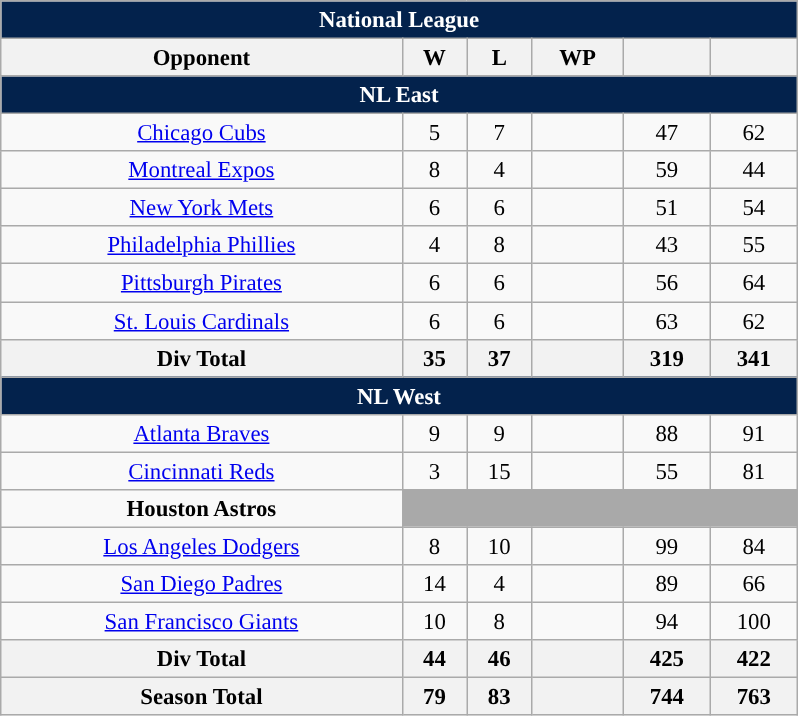<table class="wikitable" style="margin:1em auto; font-size:95%; text-align:center; width:35em;">
<tr>
<th colspan="7" style="background:#03224c; color:#ffffff;">National League</th>
</tr>
<tr>
<th>Opponent</th>
<th>W</th>
<th>L</th>
<th>WP</th>
<th></th>
<th></th>
</tr>
<tr>
<th colspan="7" style="background:#03224c; color:#ffffff;">NL East</th>
</tr>
<tr>
<td><a href='#'>Chicago Cubs</a></td>
<td>5</td>
<td>7</td>
<td></td>
<td>47</td>
<td>62</td>
</tr>
<tr>
<td><a href='#'>Montreal Expos</a></td>
<td>8</td>
<td>4</td>
<td></td>
<td>59</td>
<td>44</td>
</tr>
<tr>
<td><a href='#'><span>New York Mets</span></a></td>
<td>6</td>
<td>6</td>
<td></td>
<td>51</td>
<td>54</td>
</tr>
<tr>
<td><a href='#'><span>Philadelphia Phillies</span></a></td>
<td>4</td>
<td>8</td>
<td></td>
<td>43</td>
<td>55</td>
</tr>
<tr>
<td><a href='#'>Pittsburgh Pirates</a></td>
<td>6</td>
<td>6</td>
<td></td>
<td>56</td>
<td>64</td>
</tr>
<tr>
<td><a href='#'>St. Louis Cardinals</a></td>
<td>6</td>
<td>6</td>
<td></td>
<td>63</td>
<td>62</td>
</tr>
<tr>
<th>Div Total</th>
<th>35</th>
<th>37</th>
<th></th>
<th>319</th>
<th>341</th>
</tr>
<tr>
<th colspan="7" style="background:#03224c; color:#ffffff;">NL West</th>
</tr>
<tr>
<td><a href='#'>Atlanta Braves</a></td>
<td>9</td>
<td>9</td>
<td></td>
<td>88</td>
<td>91</td>
</tr>
<tr>
<td><a href='#'>Cincinnati Reds</a></td>
<td>3</td>
<td>15</td>
<td></td>
<td>55</td>
<td>81</td>
</tr>
<tr>
<td><span><strong>Houston Astros</strong></span></td>
<td colspan=5 style="background:darkgray;"></td>
</tr>
<tr>
<td><a href='#'><span>Los Angeles Dodgers</span></a></td>
<td>8</td>
<td>10</td>
<td></td>
<td>99</td>
<td>84</td>
</tr>
<tr>
<td><a href='#'>San Diego Padres</a></td>
<td>14</td>
<td>4</td>
<td></td>
<td>89</td>
<td>66</td>
</tr>
<tr>
<td><a href='#'>San Francisco Giants</a></td>
<td>10</td>
<td>8</td>
<td></td>
<td>94</td>
<td>100</td>
</tr>
<tr>
<th>Div Total</th>
<th>44</th>
<th>46</th>
<th></th>
<th>425</th>
<th>422</th>
</tr>
<tr>
<th>Season Total</th>
<th>79</th>
<th>83</th>
<th></th>
<th>744</th>
<th>763</th>
</tr>
</table>
